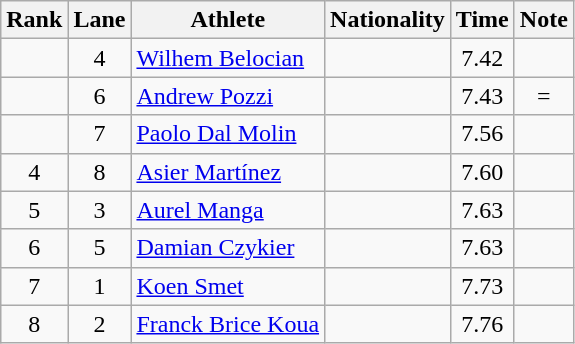<table class="wikitable sortable" style="text-align:center">
<tr>
<th>Rank</th>
<th>Lane</th>
<th>Athlete</th>
<th>Nationality</th>
<th>Time</th>
<th>Note</th>
</tr>
<tr>
<td></td>
<td>4</td>
<td align=left><a href='#'>Wilhem Belocian</a></td>
<td align=left></td>
<td>7.42</td>
<td></td>
</tr>
<tr>
<td></td>
<td>6</td>
<td align=left><a href='#'>Andrew Pozzi</a></td>
<td align=left></td>
<td>7.43</td>
<td>=</td>
</tr>
<tr>
<td></td>
<td>7</td>
<td align=left><a href='#'>Paolo Dal Molin</a></td>
<td align=left></td>
<td>7.56</td>
<td></td>
</tr>
<tr>
<td>4</td>
<td>8</td>
<td align=left><a href='#'>Asier Martínez</a></td>
<td align=left></td>
<td>7.60</td>
<td></td>
</tr>
<tr>
<td>5</td>
<td>3</td>
<td align=left><a href='#'>Aurel Manga</a></td>
<td align=left></td>
<td>7.63</td>
<td></td>
</tr>
<tr>
<td>6</td>
<td>5</td>
<td align=left><a href='#'>Damian Czykier</a></td>
<td align=left></td>
<td>7.63</td>
<td></td>
</tr>
<tr>
<td>7</td>
<td>1</td>
<td align=left><a href='#'>Koen Smet</a></td>
<td align=left></td>
<td>7.73</td>
<td></td>
</tr>
<tr>
<td>8</td>
<td>2</td>
<td align=left><a href='#'>Franck Brice Koua</a></td>
<td align=left></td>
<td>7.76</td>
<td></td>
</tr>
</table>
